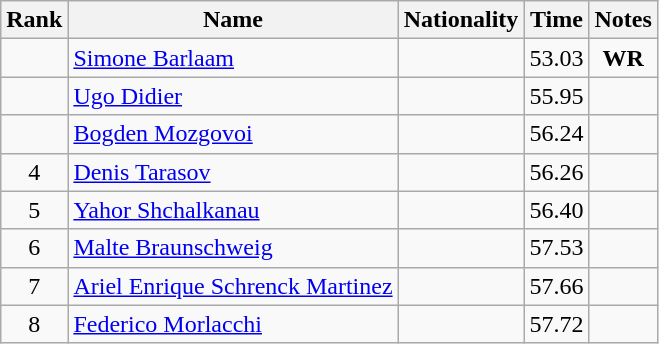<table class="wikitable sortable" style="text-align:center">
<tr>
<th>Rank</th>
<th>Name</th>
<th>Nationality</th>
<th>Time</th>
<th>Notes</th>
</tr>
<tr>
<td></td>
<td align=left><a href='#'>Simone Barlaam</a></td>
<td align=left></td>
<td>53.03</td>
<td><strong>WR</strong></td>
</tr>
<tr>
<td></td>
<td align=left><a href='#'>Ugo Didier</a></td>
<td align=left></td>
<td>55.95</td>
<td></td>
</tr>
<tr>
<td></td>
<td align=left><a href='#'>Bogden Mozgovoi</a></td>
<td align=left></td>
<td>56.24</td>
<td></td>
</tr>
<tr>
<td>4</td>
<td align=left><a href='#'>Denis Tarasov</a></td>
<td align=left></td>
<td>56.26</td>
<td></td>
</tr>
<tr>
<td>5</td>
<td align=left><a href='#'>Yahor Shchalkanau</a></td>
<td align=left></td>
<td>56.40</td>
<td></td>
</tr>
<tr>
<td>6</td>
<td align=left><a href='#'>Malte Braunschweig</a></td>
<td align=left></td>
<td>57.53</td>
<td></td>
</tr>
<tr>
<td>7</td>
<td align=left><a href='#'>Ariel Enrique Schrenck Martinez</a></td>
<td align=left></td>
<td>57.66</td>
<td></td>
</tr>
<tr>
<td>8</td>
<td align=left><a href='#'>Federico Morlacchi</a></td>
<td align=left></td>
<td>57.72</td>
<td></td>
</tr>
</table>
